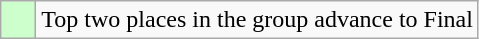<table class="wikitable">
<tr>
<td style="background:#cfc;">    </td>
<td>Top two places in the group advance to Final</td>
</tr>
</table>
